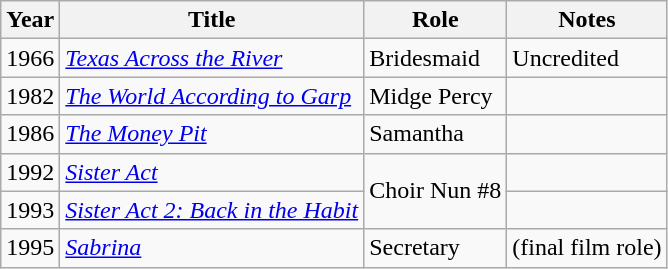<table class="wikitable">
<tr>
<th>Year</th>
<th>Title</th>
<th>Role</th>
<th>Notes</th>
</tr>
<tr>
<td>1966</td>
<td><em><a href='#'>Texas Across the River</a></em></td>
<td>Bridesmaid</td>
<td>Uncredited</td>
</tr>
<tr>
<td>1982</td>
<td><em><a href='#'>The World According to Garp</a></em></td>
<td>Midge Percy</td>
<td></td>
</tr>
<tr>
<td>1986</td>
<td><em><a href='#'>The Money Pit</a></em></td>
<td>Samantha</td>
<td></td>
</tr>
<tr>
<td>1992</td>
<td><em><a href='#'>Sister Act</a></em></td>
<td rowspan="2">Choir Nun #8</td>
<td></td>
</tr>
<tr>
<td>1993</td>
<td><em><a href='#'>Sister Act 2: Back in the Habit</a></em></td>
<td></td>
</tr>
<tr>
<td>1995</td>
<td><em><a href='#'>Sabrina</a></em></td>
<td>Secretary</td>
<td>(final film role)</td>
</tr>
</table>
